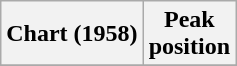<table class="wikitable sortable">
<tr>
<th align="center">Chart (1958)</th>
<th align="center">Peak<br>position</th>
</tr>
<tr>
</tr>
</table>
